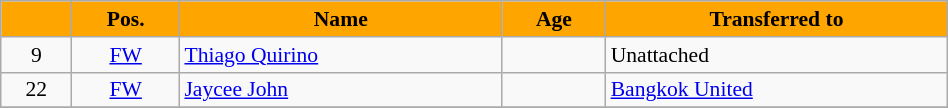<table class="wikitable" style="text-align:center; font-size:90%; width:50%;">
<tr>
<th style="background:Orange; color:Black; text-align:center;"></th>
<th style="background:Orange; color:Black; text-align:center;">Pos.</th>
<th style="background:Orange; color:Black; text-align:center;">Name</th>
<th style="background:Orange; color:Black; text-align:center;">Age</th>
<th style="background:Orange; color:Black; text-align:center;">Transferred to</th>
</tr>
<tr>
<td>9</td>
<td><a href='#'>FW</a></td>
<td align=left> <a href='#'>Thiago Quirino</a></td>
<td></td>
<td align=left>Unattached</td>
</tr>
<tr>
<td>22</td>
<td><a href='#'>FW</a></td>
<td align=left> <a href='#'>Jaycee John</a></td>
<td></td>
<td align=left> <a href='#'>Bangkok United</a></td>
</tr>
<tr>
</tr>
</table>
